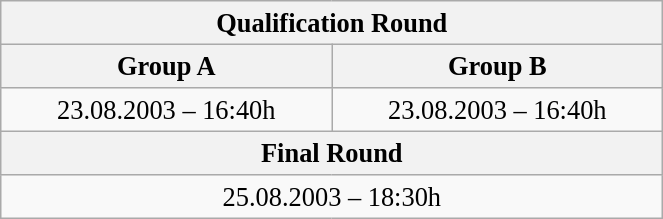<table class="wikitable" style=" text-align:center; font-size:110%;" width="35%">
<tr>
<th colspan="2">Qualification Round</th>
</tr>
<tr>
<th>Group A</th>
<th>Group B</th>
</tr>
<tr>
<td>23.08.2003 – 16:40h</td>
<td>23.08.2003 – 16:40h</td>
</tr>
<tr>
<th colspan="2">Final Round</th>
</tr>
<tr>
<td colspan="2">25.08.2003 – 18:30h</td>
</tr>
</table>
